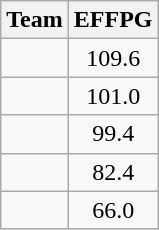<table class=wikitable>
<tr>
<th>Team</th>
<th>EFFPG</th>
</tr>
<tr>
<td></td>
<td align=center>109.6</td>
</tr>
<tr>
<td></td>
<td align=center>101.0</td>
</tr>
<tr>
<td></td>
<td align=center>99.4</td>
</tr>
<tr>
<td></td>
<td align=center>82.4</td>
</tr>
<tr>
<td></td>
<td align=center>66.0</td>
</tr>
</table>
